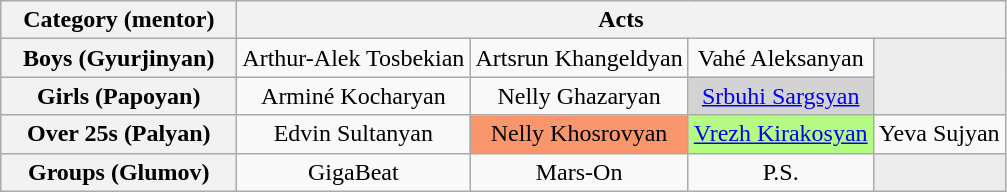<table class="wikitable" style="text-align:center">
<tr>
<th spope="col" style="width:150px;">Category (mentor)</th>
<th scope="col" colspan="4" style="width:500px;">Acts</th>
</tr>
<tr>
<th scope="row">Boys (Gyurjinyan)</th>
<td>Arthur-Alek Tosbekian</td>
<td>Artsrun Khangeldyan</td>
<td>Vahé Aleksanyan</td>
<td rowspan="2" style="background:#ececec;"></td>
</tr>
<tr>
<th scope="row">Girls (Papoyan)</th>
<td>Arminé Kocharyan</td>
<td>Nelly Ghazaryan</td>
<td style="background:lightgrey;"><a href='#'>Srbuhi Sargsyan</a></td>
</tr>
<tr>
<th scope="row">Over 25s (Palyan)</th>
<td>Edvin Sultanyan</td>
<td style="background:#F9966B;">Nelly Khosrovyan</td>
<td style="background:#B4FB84;"><a href='#'>Vrezh Kirakosyan</a></td>
<td>Yeva Sujyan</td>
</tr>
<tr>
<th scope="row">Groups (Glumov)</th>
<td>GigaBeat</td>
<td>Mars-On</td>
<td>P.S.</td>
<td style="background:#ececec;"></td>
</tr>
</table>
